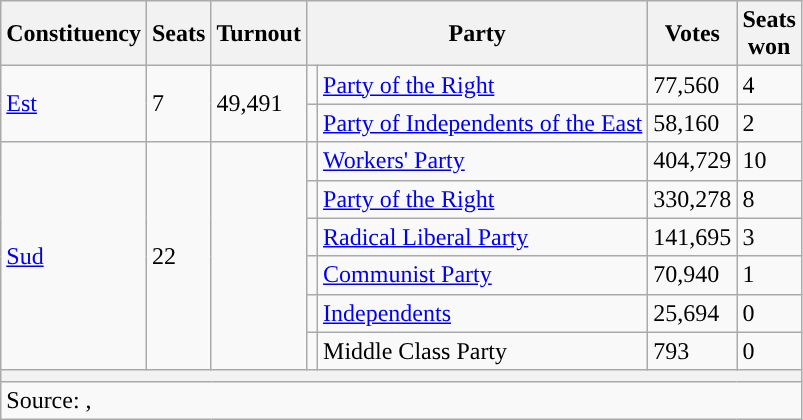<table class="wikitable">
<tr>
<th>Constituency</th>
<th>Seats</th>
<th>Turnout</th>
<th colspan="2">Party</th>
<th>Votes</th>
<th>Seats<br>won</th>
</tr>
<tr>
<td rowspan="2"><a href='#'>Est</a></td>
<td rowspan="2">7</td>
<td rowspan="2">49,491</td>
<td></td>
<td><a href='#'>Party of the Right</a></td>
<td>77,560</td>
<td>4</td>
</tr>
<tr>
<td bgcolor=></td>
<td><a href='#'>Party of Independents of the East</a></td>
<td>58,160</td>
<td>2</td>
</tr>
<tr>
<td rowspan=6><a href='#'>Sud</a></td>
<td rowspan=6>22</td>
<td rowspan=6></td>
<td></td>
<td><a href='#'>Workers' Party</a></td>
<td>404,729</td>
<td>10</td>
</tr>
<tr>
<td></td>
<td><a href='#'>Party of the Right</a></td>
<td>330,278</td>
<td>8</td>
</tr>
<tr>
<td></td>
<td><a href='#'>Radical Liberal Party</a></td>
<td>141,695</td>
<td>3</td>
</tr>
<tr>
<td></td>
<td><a href='#'>Communist Party</a></td>
<td>70,940</td>
<td>1</td>
</tr>
<tr>
<td bgcolor=></td>
<td><a href='#'>Independents</a></td>
<td>25,694</td>
<td>0</td>
</tr>
<tr>
<td></td>
<td>Middle Class Party</td>
<td>793</td>
<td>0</td>
</tr>
<tr>
<th colspan="7"></th>
</tr>
<tr>
<td colspan="7">Source: , </td>
</tr>
</table>
